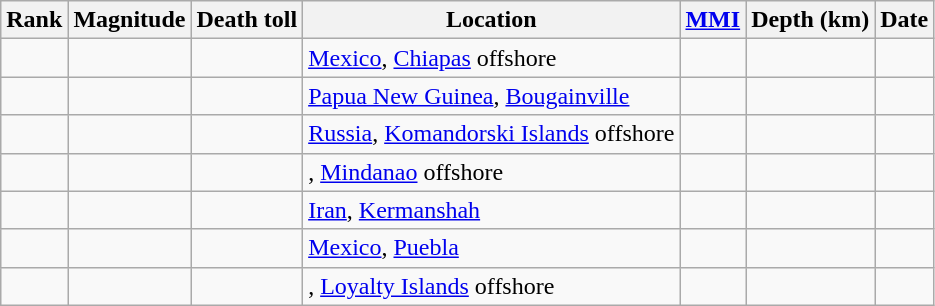<table class="sortable wikitable" style="font-size:100%;">
<tr>
<th>Rank</th>
<th>Magnitude</th>
<th>Death toll</th>
<th>Location</th>
<th><a href='#'>MMI</a></th>
<th>Depth (km)</th>
<th>Date</th>
</tr>
<tr>
<td></td>
<td></td>
<td></td>
<td> <a href='#'>Mexico</a>, <a href='#'>Chiapas</a> offshore</td>
<td></td>
<td></td>
<td></td>
</tr>
<tr>
<td></td>
<td></td>
<td></td>
<td> <a href='#'>Papua New Guinea</a>, <a href='#'>Bougainville</a></td>
<td></td>
<td></td>
<td></td>
</tr>
<tr>
<td></td>
<td></td>
<td></td>
<td> <a href='#'>Russia</a>, <a href='#'>Komandorski Islands</a> offshore</td>
<td></td>
<td></td>
<td></td>
</tr>
<tr>
<td></td>
<td></td>
<td></td>
<td>, <a href='#'>Mindanao</a> offshore</td>
<td></td>
<td></td>
<td></td>
</tr>
<tr>
<td></td>
<td></td>
<td></td>
<td> <a href='#'>Iran</a>, <a href='#'>Kermanshah</a></td>
<td></td>
<td></td>
<td></td>
</tr>
<tr>
<td></td>
<td></td>
<td></td>
<td> <a href='#'>Mexico</a>, <a href='#'>Puebla</a></td>
<td></td>
<td></td>
<td></td>
</tr>
<tr>
<td></td>
<td></td>
<td></td>
<td>, <a href='#'>Loyalty Islands</a> offshore</td>
<td></td>
<td></td>
<td></td>
</tr>
</table>
